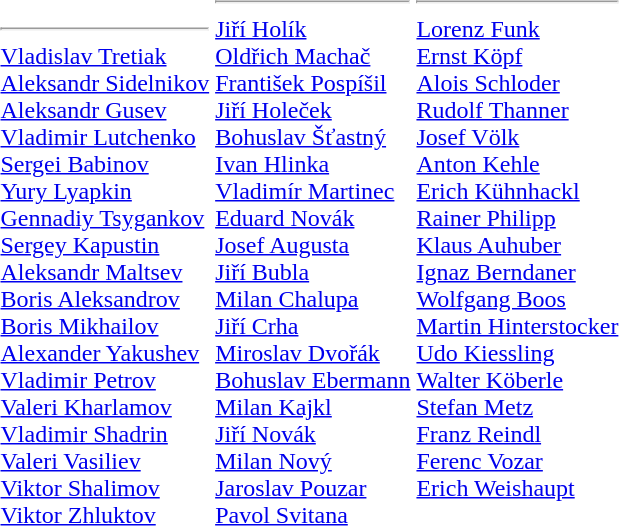<table>
<tr valign=top>
<td><br><hr> <a href='#'>Vladislav Tretiak</a><br> <a href='#'>Aleksandr Sidelnikov</a><br> <a href='#'>Aleksandr Gusev</a><br> <a href='#'>Vladimir Lutchenko</a><br> <a href='#'>Sergei Babinov</a><br> <a href='#'>Yury Lyapkin</a><br> <a href='#'>Gennadiy Tsygankov</a><br> <a href='#'>Sergey Kapustin</a><br> <a href='#'>Aleksandr Maltsev</a><br> <a href='#'>Boris Aleksandrov</a><br> <a href='#'>Boris Mikhailov</a><br> <a href='#'>Alexander Yakushev</a><br> <a href='#'>Vladimir Petrov</a><br> <a href='#'>Valeri Kharlamov</a><br> <a href='#'>Vladimir Shadrin</a><br> <a href='#'>Valeri Vasiliev</a><br> <a href='#'>Viktor Shalimov</a><br> <a href='#'>Viktor Zhluktov</a></td>
<td><hr> <a href='#'>Jiří Holík</a><br> <a href='#'>Oldřich Machač</a><br> <a href='#'>František Pospíšil</a><br> <a href='#'>Jiří Holeček</a><br> <a href='#'>Bohuslav Šťastný</a><br> <a href='#'>Ivan Hlinka</a><br> <a href='#'>Vladimír Martinec</a><br> <a href='#'>Eduard Novák</a><br> <a href='#'>Josef Augusta</a><br> <a href='#'>Jiří Bubla</a><br> <a href='#'>Milan Chalupa</a><br> <a href='#'>Jiří Crha</a><br> <a href='#'>Miroslav Dvořák</a><br> <a href='#'>Bohuslav Ebermann</a><br> <a href='#'>Milan Kajkl</a><br> <a href='#'>Jiří Novák</a><br> <a href='#'>Milan Nový</a><br> <a href='#'>Jaroslav Pouzar</a><br><a href='#'>Pavol Svitana</a></td>
<td><hr> <a href='#'>Lorenz Funk</a><br> <a href='#'>Ernst Köpf</a><br> <a href='#'>Alois Schloder</a><br> <a href='#'>Rudolf Thanner</a><br> <a href='#'>Josef Völk</a><br> <a href='#'>Anton Kehle</a><br> <a href='#'>Erich Kühnhackl</a><br> <a href='#'>Rainer Philipp</a><br> <a href='#'>Klaus Auhuber</a><br> <a href='#'>Ignaz Berndaner</a><br> <a href='#'>Wolfgang Boos</a><br> <a href='#'>Martin Hinterstocker</a><br> <a href='#'>Udo Kiessling</a><br> <a href='#'>Walter Köberle</a><br> <a href='#'>Stefan Metz</a><br> <a href='#'>Franz Reindl</a><br> <a href='#'>Ferenc Vozar</a><br> <a href='#'>Erich Weishaupt</a></td>
</tr>
</table>
